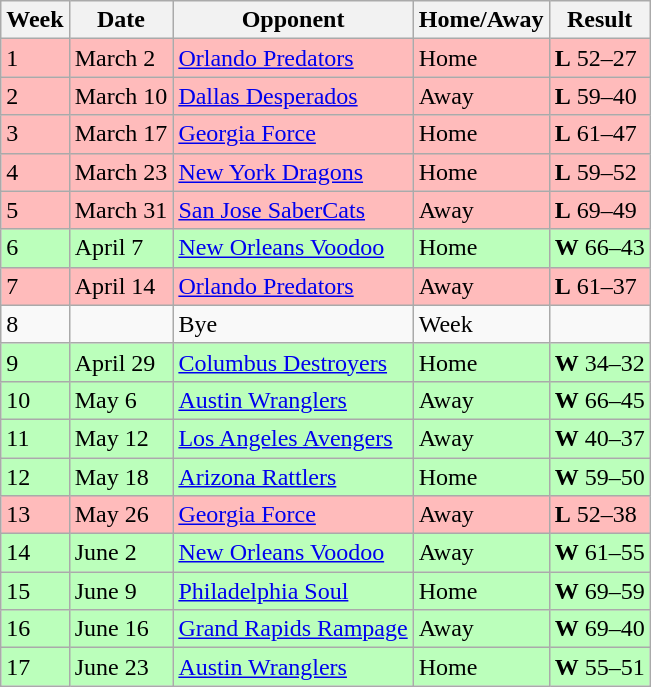<table class="wikitable">
<tr>
<th>Week</th>
<th>Date</th>
<th>Opponent</th>
<th>Home/Away</th>
<th>Result</th>
</tr>
<tr bgcolor="ffbbbb">
<td>1</td>
<td>March 2</td>
<td><a href='#'>Orlando Predators</a></td>
<td>Home</td>
<td><strong>L</strong> 52–27</td>
</tr>
<tr bgcolor="ffbbbb">
<td>2</td>
<td>March 10</td>
<td><a href='#'>Dallas Desperados</a></td>
<td>Away</td>
<td><strong>L</strong> 59–40</td>
</tr>
<tr bgcolor="ffbbbb">
<td>3</td>
<td>March 17</td>
<td><a href='#'>Georgia Force</a></td>
<td>Home</td>
<td><strong>L</strong> 61–47</td>
</tr>
<tr bgcolor="ffbbbb">
<td>4</td>
<td>March 23</td>
<td><a href='#'>New York Dragons</a></td>
<td>Home</td>
<td><strong>L</strong> 59–52</td>
</tr>
<tr bgcolor="ffbbbb">
<td>5</td>
<td>March 31</td>
<td><a href='#'>San Jose SaberCats</a></td>
<td>Away</td>
<td><strong>L</strong> 69–49</td>
</tr>
<tr bgcolor="bbffbb">
<td>6</td>
<td>April 7</td>
<td><a href='#'>New Orleans Voodoo</a></td>
<td>Home</td>
<td><strong>W</strong> 66–43</td>
</tr>
<tr bgcolor="ffbbbb">
<td>7</td>
<td>April 14</td>
<td><a href='#'>Orlando Predators</a></td>
<td>Away</td>
<td><strong>L</strong> 61–37</td>
</tr>
<tr>
<td>8</td>
<td></td>
<td>Bye</td>
<td>Week</td>
</tr>
<tr bgcolor="bbffbb">
<td>9</td>
<td>April 29</td>
<td><a href='#'>Columbus Destroyers</a></td>
<td>Home</td>
<td><strong>W</strong> 34–32</td>
</tr>
<tr bgcolor="bbffbb">
<td>10</td>
<td>May 6</td>
<td><a href='#'>Austin Wranglers</a></td>
<td>Away</td>
<td><strong>W</strong> 66–45</td>
</tr>
<tr bgcolor="bbffbb">
<td>11</td>
<td>May 12</td>
<td><a href='#'>Los Angeles Avengers</a></td>
<td>Away</td>
<td><strong>W</strong> 40–37</td>
</tr>
<tr bgcolor="bbffbb">
<td>12</td>
<td>May 18</td>
<td><a href='#'>Arizona Rattlers</a></td>
<td>Home</td>
<td><strong>W</strong> 59–50</td>
</tr>
<tr bgcolor="ffbbbb">
<td>13</td>
<td>May 26</td>
<td><a href='#'>Georgia Force</a></td>
<td>Away</td>
<td><strong>L</strong> 52–38</td>
</tr>
<tr bgcolor="bbffbb">
<td>14</td>
<td>June 2</td>
<td><a href='#'>New Orleans Voodoo</a></td>
<td>Away</td>
<td><strong>W</strong> 61–55</td>
</tr>
<tr bgcolor="bbffbb">
<td>15</td>
<td>June 9</td>
<td><a href='#'>Philadelphia Soul</a></td>
<td>Home</td>
<td><strong>W</strong> 69–59</td>
</tr>
<tr bgcolor="bbffbb">
<td>16</td>
<td>June 16</td>
<td><a href='#'>Grand Rapids Rampage</a></td>
<td>Away</td>
<td><strong>W</strong> 69–40</td>
</tr>
<tr bgcolor="bbffbb">
<td>17</td>
<td>June 23</td>
<td><a href='#'>Austin Wranglers</a></td>
<td>Home</td>
<td><strong>W</strong> 55–51</td>
</tr>
</table>
